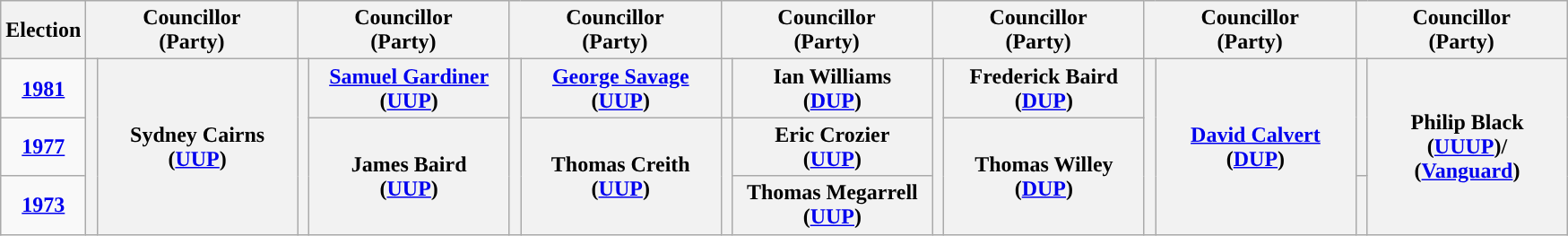<table class="wikitable" style="text-align:center">
<tr>
<th scope="col" width="50">Election</th>
<th scope="col" width="150" colspan = "2">Councillor<br> (Party)</th>
<th scope="col" width="150" colspan = "2">Councillor<br> (Party)</th>
<th scope="col" width="150" colspan = "2">Councillor<br> (Party)</th>
<th scope="col" width="150" colspan = "2">Councillor<br> (Party)</th>
<th scope="col" width="150" colspan = "2">Councillor<br> (Party)</th>
<th scope="col" width="150" colspan = "2">Councillor<br> (Party)</th>
<th scope="col" width="150" colspan = "2">Councillor<br> (Party)</th>
</tr>
<tr>
<td><strong><a href='#'>1981</a></strong></td>
<th rowspan="3" width="1" style="background-color: "></th>
<th rowspan = "3">Sydney Cairns <br> (<a href='#'>UUP</a>)</th>
<th rowspan="3" width="1" style="background-color: "></th>
<th rowspan = "1"><a href='#'>Samuel Gardiner</a> <br> (<a href='#'>UUP</a>)</th>
<th rowspan="3" width="1" style="background-color: "></th>
<th rowspan = "1"><a href='#'>George Savage</a> <br> (<a href='#'>UUP</a>)</th>
<th rowspan="1" width="1" style="background-color: "></th>
<th rowspan = "1">Ian Williams <br> (<a href='#'>DUP</a>)</th>
<th rowspan="3" width="1" style="background-color: "></th>
<th rowspan = "1">Frederick Baird <br> (<a href='#'>DUP</a>)</th>
<th rowspan="3" width="1" style="background-color: "></th>
<th rowspan = "3"><a href='#'>David Calvert</a> <br> (<a href='#'>DUP</a>)</th>
<th rowspan="2" width="1" style="background-color: "></th>
<th rowspan = "3">Philip Black <br> (<a href='#'>UUUP</a>)/ <br> (<a href='#'>Vanguard</a>)</th>
</tr>
<tr>
<td><strong><a href='#'>1977</a></strong></td>
<th rowspan = "2">James Baird <br> (<a href='#'>UUP</a>)</th>
<th rowspan = "2">Thomas Creith <br> (<a href='#'>UUP</a>)</th>
<th rowspan="2" width="1" style="background-color: "></th>
<th rowspan = "1">Eric Crozier <br> (<a href='#'>UUP</a>)</th>
<th rowspan = "2">Thomas Willey <br> (<a href='#'>DUP</a>)</th>
</tr>
<tr>
<td><strong><a href='#'>1973</a></strong></td>
<th rowspan = "1">Thomas Megarrell <br> (<a href='#'>UUP</a>)</th>
<th rowspan="2" width="1" style="background-color: "></th>
</tr>
</table>
